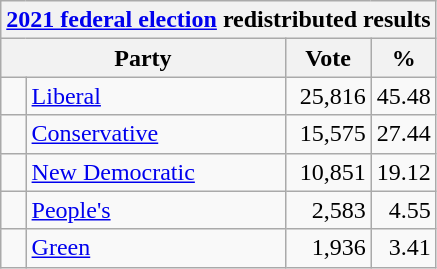<table class="wikitable">
<tr>
<th colspan="4"><a href='#'>2021 federal election</a> redistributed results</th>
</tr>
<tr>
<th bgcolor="#DDDDFF" width="130px" colspan="2">Party</th>
<th bgcolor="#DDDDFF" width="50px">Vote</th>
<th bgcolor="#DDDDFF" width="30px">%</th>
</tr>
<tr>
<td> </td>
<td><a href='#'>Liberal</a></td>
<td align=right>25,816</td>
<td align=right>45.48</td>
</tr>
<tr>
<td> </td>
<td><a href='#'>Conservative</a></td>
<td align=right>15,575</td>
<td align=right>27.44</td>
</tr>
<tr>
<td> </td>
<td><a href='#'>New Democratic</a></td>
<td align=right>10,851</td>
<td align=right>19.12</td>
</tr>
<tr>
<td> </td>
<td><a href='#'>People's</a></td>
<td align=right>2,583</td>
<td align=right>4.55</td>
</tr>
<tr>
<td> </td>
<td><a href='#'>Green</a></td>
<td align=right>1,936</td>
<td align=right>3.41</td>
</tr>
</table>
